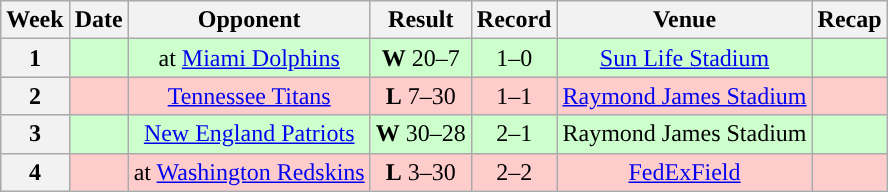<table class="wikitable" style="text-align:center">
<tr>
<th>Week</th>
<th>Date</th>
<th>Opponent</th>
<th>Result</th>
<th>Record</th>
<th>Venue</th>
<th>Recap</th>
</tr>
<tr style="background:#cfc; text-align:center;">
<th>1</th>
<td></td>
<td>at <a href='#'>Miami Dolphins</a></td>
<td><strong>W</strong> 20–7</td>
<td>1–0</td>
<td><a href='#'>Sun Life Stadium</a></td>
<td></td>
</tr>
<tr style="background:#fcc; text-align:center;">
<th>2</th>
<td></td>
<td><a href='#'>Tennessee Titans</a></td>
<td><strong>L</strong> 7–30</td>
<td>1–1</td>
<td><a href='#'>Raymond James Stadium</a></td>
<td></td>
</tr>
<tr style="background:#cfc; text-align:center;">
<th>3</th>
<td></td>
<td><a href='#'>New England Patriots</a></td>
<td><strong>W</strong> 30–28</td>
<td>2–1</td>
<td>Raymond James Stadium</td>
<td></td>
</tr>
<tr style="background:#fcc; text-align:center;">
<th>4</th>
<td></td>
<td>at <a href='#'>Washington Redskins</a></td>
<td><strong>L</strong> 3–30</td>
<td>2–2</td>
<td><a href='#'>FedExField</a></td>
<td></td>
</tr>
</table>
